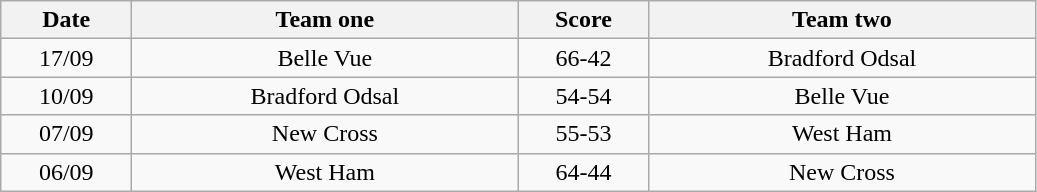<table class="wikitable" style="text-align: center">
<tr>
<th width=80>Date</th>
<th width=250>Team one</th>
<th width=80>Score</th>
<th width=250>Team two</th>
</tr>
<tr>
<td>17/09</td>
<td>Belle Vue</td>
<td>66-42</td>
<td>Bradford Odsal</td>
</tr>
<tr>
<td>10/09</td>
<td>Bradford Odsal</td>
<td>54-54</td>
<td>Belle Vue</td>
</tr>
<tr>
<td>07/09</td>
<td>New Cross</td>
<td>55-53</td>
<td>West Ham</td>
</tr>
<tr>
<td>06/09</td>
<td>West Ham</td>
<td>64-44</td>
<td>New Cross</td>
</tr>
</table>
